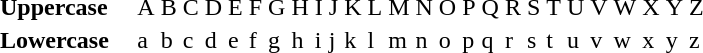<table style="margin-left:1.5em;text-align:left;">
<tr>
<th style="padding:0 1.0em;">Uppercase</th>
<td>A</td>
<td>B</td>
<td>C</td>
<td>D</td>
<td>E</td>
<td>F</td>
<td>G</td>
<td>H</td>
<td>I</td>
<td>J</td>
<td>K</td>
<td>L</td>
<td>M</td>
<td>N</td>
<td>O</td>
<td>P</td>
<td>Q</td>
<td>R</td>
<td>S</td>
<td>T</td>
<td>U</td>
<td>V</td>
<td>W</td>
<td>X</td>
<td>Y</td>
<td>Z</td>
</tr>
<tr>
<th style="padding:0 1.0em;">Lowercase</th>
<td>a</td>
<td>b</td>
<td>c</td>
<td>d</td>
<td>e</td>
<td>f</td>
<td>g</td>
<td>h</td>
<td>i</td>
<td>j</td>
<td>k</td>
<td>l</td>
<td>m</td>
<td>n</td>
<td>o</td>
<td>p</td>
<td>q</td>
<td>r</td>
<td>s</td>
<td>t</td>
<td>u</td>
<td>v</td>
<td>w</td>
<td>x</td>
<td>y</td>
<td>z</td>
</tr>
</table>
